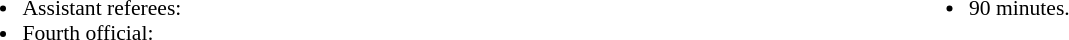<table style="width:100%; font-size:90%">
<tr>
<td style="width:50%; vertical-align:top"><br><ul><li>Assistant referees:</li><li>Fourth official:</li></ul></td>
<td style="width:50%; vertical-align:top"><br><ul><li>90 minutes.</li></ul></td>
</tr>
</table>
